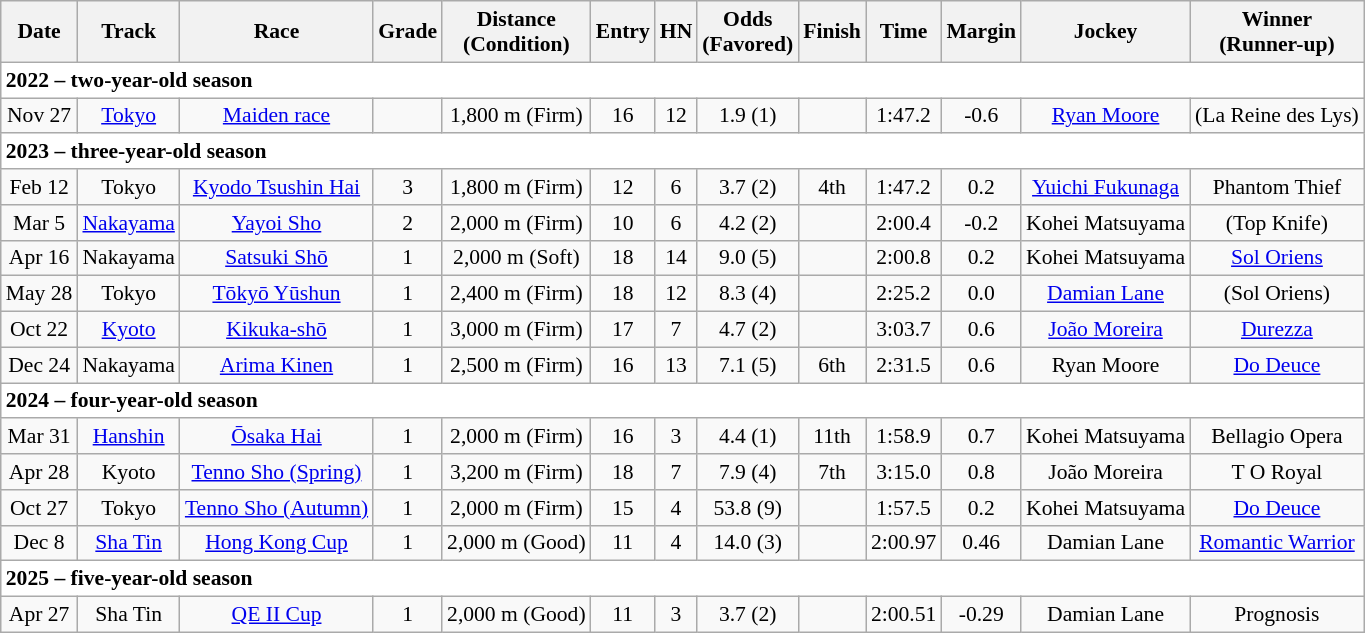<table class="wikitable" style="border-collapse: collapse; font-size: 90%; text-align: center; white-space: nowrap">
<tr>
<th>Date</th>
<th nowrap="">Track</th>
<th>Race</th>
<th>Grade</th>
<th>Distance<br>(Condition)</th>
<th>Entry</th>
<th>HN</th>
<th>Odds<br>(Favored)</th>
<th>Finish</th>
<th>Time</th>
<th>Margin</th>
<th>Jockey</th>
<th>Winner<br>(Runner-up)</th>
</tr>
<tr style="background-color:white">
<td colspan="13" align="left"><strong>2022 – two-year-old season</strong></td>
</tr>
<tr>
<td>Nov 27</td>
<td><a href='#'>Tokyo</a></td>
<td><a href='#'>Maiden race</a></td>
<td></td>
<td>1,800 m (Firm)</td>
<td>16</td>
<td>12</td>
<td>1.9 (1)</td>
<td></td>
<td>1:47.2</td>
<td>-0.6</td>
<td><a href='#'>Ryan Moore</a></td>
<td>(La Reine des Lys)</td>
</tr>
<tr style="background-color:white">
<td colspan="13" align="left"><strong>2023 – three-year-old season</strong></td>
</tr>
<tr>
<td>Feb 12</td>
<td>Tokyo</td>
<td><a href='#'>Kyodo Tsushin Hai</a></td>
<td>3</td>
<td>1,800 m (Firm)</td>
<td>12</td>
<td>6</td>
<td>3.7 (2)</td>
<td>4th</td>
<td>1:47.2</td>
<td>0.2</td>
<td><a href='#'>Yuichi Fukunaga</a></td>
<td>Phantom Thief</td>
</tr>
<tr>
<td>Mar 5</td>
<td><a href='#'>Nakayama</a></td>
<td><a href='#'>Yayoi Sho</a></td>
<td>2</td>
<td>2,000 m (Firm)</td>
<td>10</td>
<td>6</td>
<td>4.2 (2)</td>
<td></td>
<td>2:00.4</td>
<td>-0.2</td>
<td>Kohei Matsuyama</td>
<td>(Top Knife)</td>
</tr>
<tr>
<td>Apr 16</td>
<td>Nakayama</td>
<td><a href='#'>Satsuki Shō</a></td>
<td>1</td>
<td>2,000 m (Soft)</td>
<td>18</td>
<td>14</td>
<td>9.0 (5)</td>
<td></td>
<td>2:00.8</td>
<td>0.2</td>
<td>Kohei Matsuyama</td>
<td><a href='#'>Sol Oriens</a></td>
</tr>
<tr>
<td>May 28</td>
<td>Tokyo</td>
<td><a href='#'>Tōkyō Yūshun</a></td>
<td>1</td>
<td>2,400 m (Firm)</td>
<td>18</td>
<td>12</td>
<td>8.3 (4)</td>
<td></td>
<td>2:25.2</td>
<td>0.0</td>
<td><a href='#'>Damian Lane</a></td>
<td>(Sol Oriens)</td>
</tr>
<tr>
<td>Oct 22</td>
<td><a href='#'>Kyoto</a></td>
<td><a href='#'>Kikuka-shō</a></td>
<td>1</td>
<td>3,000 m (Firm)</td>
<td>17</td>
<td>7</td>
<td>4.7 (2)</td>
<td></td>
<td>3:03.7</td>
<td>0.6</td>
<td><a href='#'>João Moreira</a></td>
<td><a href='#'>Durezza</a></td>
</tr>
<tr>
<td>Dec 24</td>
<td>Nakayama</td>
<td><a href='#'>Arima Kinen</a></td>
<td>1</td>
<td>2,500 m (Firm)</td>
<td>16</td>
<td>13</td>
<td>7.1 (5)</td>
<td>6th</td>
<td>2:31.5</td>
<td>0.6</td>
<td>Ryan Moore</td>
<td><a href='#'>Do Deuce</a></td>
</tr>
<tr style="background-color:white">
<td colspan="13" align="left"><strong>2024 – four-year-old season</strong></td>
</tr>
<tr>
<td>Mar 31</td>
<td><a href='#'>Hanshin</a></td>
<td><a href='#'>Ōsaka Hai</a></td>
<td>1</td>
<td>2,000 m (Firm)</td>
<td>16</td>
<td>3</td>
<td>4.4 (1)</td>
<td>11th</td>
<td>1:58.9</td>
<td>0.7</td>
<td>Kohei Matsuyama</td>
<td>Bellagio Opera</td>
</tr>
<tr>
<td>Apr 28</td>
<td>Kyoto</td>
<td><a href='#'>Tenno Sho (Spring)</a></td>
<td>1</td>
<td>3,200 m (Firm)</td>
<td>18</td>
<td>7</td>
<td>7.9 (4)</td>
<td>7th</td>
<td>3:15.0</td>
<td>0.8</td>
<td>João Moreira</td>
<td>T O Royal</td>
</tr>
<tr>
<td>Oct 27</td>
<td>Tokyo</td>
<td><a href='#'>Tenno Sho (Autumn)</a></td>
<td>1</td>
<td>2,000 m (Firm)</td>
<td>15</td>
<td>4</td>
<td>53.8 (9)</td>
<td></td>
<td>1:57.5</td>
<td>0.2</td>
<td>Kohei Matsuyama</td>
<td><a href='#'>Do Deuce</a></td>
</tr>
<tr>
<td>Dec 8</td>
<td><a href='#'>Sha Tin</a></td>
<td><a href='#'>Hong Kong Cup</a></td>
<td>1</td>
<td>2,000 m (Good)</td>
<td>11</td>
<td>4</td>
<td>14.0 (3)</td>
<td></td>
<td>2:00.97</td>
<td>0.46</td>
<td>Damian Lane</td>
<td><a href='#'>Romantic Warrior</a></td>
</tr>
<tr style="background-color:white">
<td colspan="13" align="left"><strong>2025 – five-year-old season</strong></td>
</tr>
<tr>
<td>Apr 27</td>
<td>Sha Tin</td>
<td><a href='#'>QE II Cup</a></td>
<td>1</td>
<td>2,000 m (Good)</td>
<td>11</td>
<td>3</td>
<td>3.7 (2)</td>
<td></td>
<td>2:00.51</td>
<td>-0.29</td>
<td>Damian Lane</td>
<td>Prognosis</td>
</tr>
</table>
